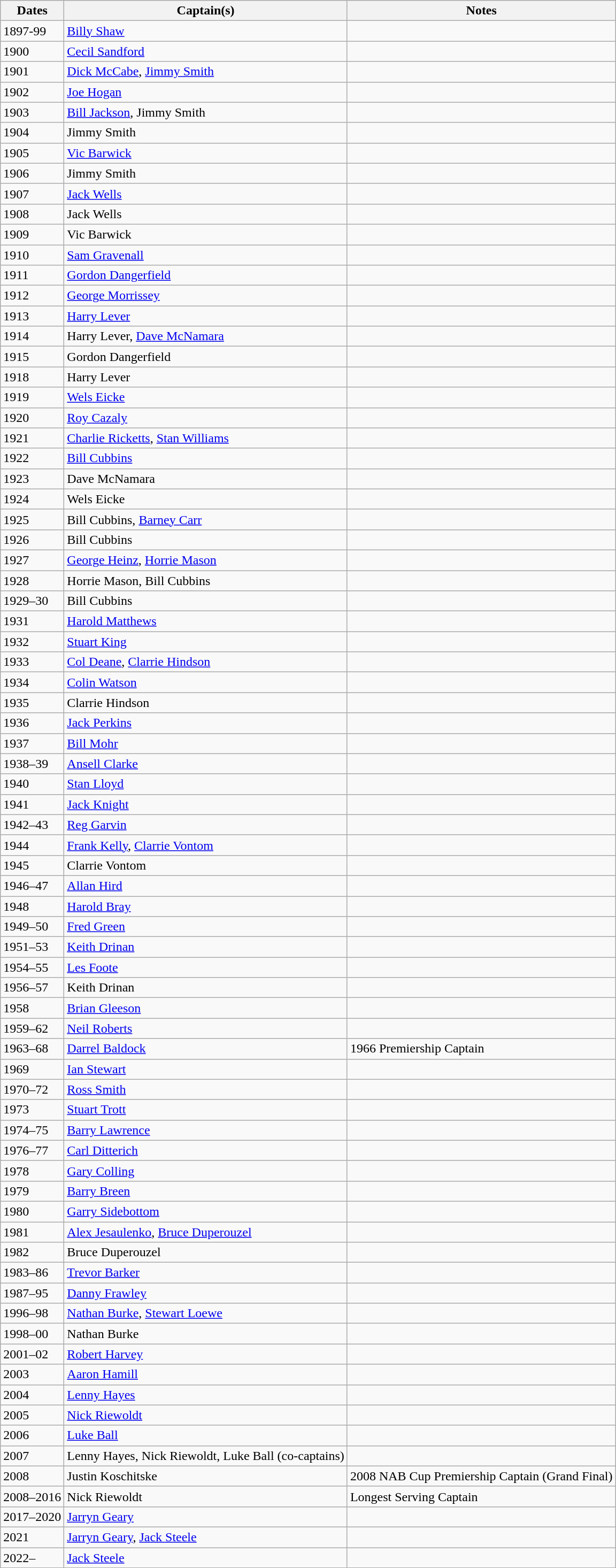<table class="wikitable">
<tr>
<th>Dates</th>
<th>Captain(s)</th>
<th>Notes</th>
</tr>
<tr>
<td>1897-99</td>
<td><a href='#'>Billy Shaw</a></td>
<td></td>
</tr>
<tr>
<td>1900</td>
<td><a href='#'>Cecil Sandford</a></td>
<td></td>
</tr>
<tr>
<td>1901</td>
<td><a href='#'>Dick McCabe</a>, <a href='#'>Jimmy Smith</a></td>
<td></td>
</tr>
<tr>
<td>1902</td>
<td><a href='#'>Joe Hogan</a></td>
<td></td>
</tr>
<tr>
<td>1903</td>
<td><a href='#'>Bill Jackson</a>, Jimmy Smith</td>
<td></td>
</tr>
<tr>
<td>1904</td>
<td>Jimmy Smith</td>
<td></td>
</tr>
<tr>
<td>1905</td>
<td><a href='#'>Vic Barwick</a></td>
<td></td>
</tr>
<tr>
<td>1906</td>
<td>Jimmy Smith</td>
<td></td>
</tr>
<tr>
<td>1907</td>
<td><a href='#'>Jack Wells</a></td>
<td></td>
</tr>
<tr>
<td>1908</td>
<td>Jack Wells</td>
<td></td>
</tr>
<tr>
<td>1909</td>
<td>Vic Barwick</td>
<td></td>
</tr>
<tr>
<td>1910</td>
<td><a href='#'>Sam Gravenall</a></td>
<td></td>
</tr>
<tr>
<td>1911</td>
<td><a href='#'>Gordon Dangerfield</a></td>
<td></td>
</tr>
<tr>
<td>1912</td>
<td><a href='#'>George Morrissey</a></td>
<td></td>
</tr>
<tr>
<td>1913</td>
<td><a href='#'>Harry Lever</a></td>
<td></td>
</tr>
<tr>
<td>1914</td>
<td>Harry Lever, <a href='#'>Dave McNamara</a></td>
<td></td>
</tr>
<tr>
<td>1915</td>
<td>Gordon Dangerfield</td>
<td></td>
</tr>
<tr>
<td>1918</td>
<td>Harry Lever</td>
<td></td>
</tr>
<tr>
<td>1919</td>
<td><a href='#'>Wels Eicke</a></td>
<td></td>
</tr>
<tr>
<td>1920</td>
<td><a href='#'>Roy Cazaly</a></td>
<td></td>
</tr>
<tr>
<td>1921</td>
<td><a href='#'>Charlie Ricketts</a>, <a href='#'>Stan Williams</a></td>
<td></td>
</tr>
<tr>
<td>1922</td>
<td><a href='#'>Bill Cubbins</a></td>
<td></td>
</tr>
<tr>
<td>1923</td>
<td>Dave McNamara</td>
<td></td>
</tr>
<tr>
<td>1924</td>
<td>Wels Eicke</td>
<td></td>
</tr>
<tr>
<td>1925</td>
<td>Bill Cubbins, <a href='#'>Barney Carr</a></td>
<td></td>
</tr>
<tr>
<td>1926</td>
<td>Bill Cubbins</td>
<td></td>
</tr>
<tr>
<td>1927</td>
<td><a href='#'>George Heinz</a>, <a href='#'>Horrie Mason</a></td>
<td></td>
</tr>
<tr>
<td>1928</td>
<td>Horrie Mason, Bill Cubbins</td>
<td></td>
</tr>
<tr>
<td>1929–30</td>
<td>Bill Cubbins</td>
<td></td>
</tr>
<tr>
<td>1931</td>
<td><a href='#'>Harold Matthews</a></td>
<td></td>
</tr>
<tr>
<td>1932</td>
<td><a href='#'>Stuart King</a></td>
<td></td>
</tr>
<tr>
<td>1933</td>
<td><a href='#'>Col Deane</a>, <a href='#'>Clarrie Hindson</a></td>
<td></td>
</tr>
<tr>
<td>1934</td>
<td><a href='#'>Colin Watson</a></td>
<td></td>
</tr>
<tr>
<td>1935</td>
<td>Clarrie Hindson</td>
<td></td>
</tr>
<tr>
<td>1936</td>
<td><a href='#'>Jack Perkins</a></td>
<td></td>
</tr>
<tr>
<td>1937</td>
<td><a href='#'>Bill Mohr</a></td>
<td></td>
</tr>
<tr>
<td>1938–39</td>
<td><a href='#'>Ansell Clarke</a></td>
<td></td>
</tr>
<tr>
<td>1940</td>
<td><a href='#'>Stan Lloyd</a></td>
<td></td>
</tr>
<tr>
<td>1941</td>
<td><a href='#'>Jack Knight</a></td>
<td></td>
</tr>
<tr>
<td>1942–43</td>
<td><a href='#'>Reg Garvin</a></td>
<td></td>
</tr>
<tr>
<td>1944</td>
<td><a href='#'>Frank Kelly</a>, <a href='#'>Clarrie Vontom</a></td>
<td></td>
</tr>
<tr>
<td>1945</td>
<td>Clarrie Vontom</td>
<td></td>
</tr>
<tr>
<td>1946–47</td>
<td><a href='#'>Allan Hird</a></td>
<td></td>
</tr>
<tr>
<td>1948</td>
<td><a href='#'>Harold Bray</a></td>
<td></td>
</tr>
<tr>
<td>1949–50</td>
<td><a href='#'>Fred Green</a></td>
<td></td>
</tr>
<tr>
<td>1951–53</td>
<td><a href='#'>Keith Drinan</a></td>
<td></td>
</tr>
<tr>
<td>1954–55</td>
<td><a href='#'>Les Foote</a></td>
<td></td>
</tr>
<tr>
<td>1956–57</td>
<td>Keith Drinan</td>
<td></td>
</tr>
<tr>
<td>1958</td>
<td><a href='#'>Brian Gleeson</a></td>
<td></td>
</tr>
<tr>
<td>1959–62</td>
<td><a href='#'>Neil Roberts</a></td>
<td></td>
</tr>
<tr>
<td>1963–68</td>
<td><a href='#'>Darrel Baldock</a></td>
<td>1966 Premiership Captain</td>
</tr>
<tr>
<td>1969</td>
<td><a href='#'>Ian Stewart</a></td>
<td></td>
</tr>
<tr>
<td>1970–72</td>
<td><a href='#'>Ross Smith</a></td>
<td></td>
</tr>
<tr>
<td>1973</td>
<td><a href='#'>Stuart Trott</a></td>
<td></td>
</tr>
<tr>
<td>1974–75</td>
<td><a href='#'>Barry Lawrence</a></td>
<td></td>
</tr>
<tr>
<td>1976–77</td>
<td><a href='#'>Carl Ditterich</a></td>
<td></td>
</tr>
<tr>
<td>1978</td>
<td><a href='#'>Gary Colling</a></td>
<td></td>
</tr>
<tr>
<td>1979</td>
<td><a href='#'>Barry Breen</a></td>
<td></td>
</tr>
<tr>
<td>1980</td>
<td><a href='#'>Garry Sidebottom</a></td>
<td></td>
</tr>
<tr>
<td>1981</td>
<td><a href='#'>Alex Jesaulenko</a>, <a href='#'>Bruce Duperouzel</a></td>
<td></td>
</tr>
<tr>
<td>1982</td>
<td>Bruce Duperouzel</td>
<td></td>
</tr>
<tr>
<td>1983–86</td>
<td><a href='#'>Trevor Barker</a></td>
<td></td>
</tr>
<tr>
<td>1987–95</td>
<td><a href='#'>Danny Frawley</a></td>
<td></td>
</tr>
<tr>
<td>1996–98</td>
<td><a href='#'>Nathan Burke</a>, <a href='#'>Stewart Loewe</a></td>
<td></td>
</tr>
<tr>
<td>1998–00</td>
<td>Nathan Burke</td>
<td></td>
</tr>
<tr>
<td>2001–02</td>
<td><a href='#'>Robert Harvey</a></td>
<td></td>
</tr>
<tr>
<td>2003</td>
<td><a href='#'>Aaron Hamill</a></td>
<td></td>
</tr>
<tr>
<td>2004</td>
<td><a href='#'>Lenny Hayes</a></td>
<td></td>
</tr>
<tr>
<td>2005</td>
<td><a href='#'>Nick Riewoldt</a></td>
<td></td>
</tr>
<tr>
<td>2006</td>
<td><a href='#'>Luke Ball</a></td>
<td></td>
</tr>
<tr>
<td>2007</td>
<td>Lenny Hayes, Nick Riewoldt, Luke Ball (co-captains)</td>
<td></td>
</tr>
<tr>
<td>2008</td>
<td>Justin Koschitske</td>
<td>2008 NAB Cup Premiership Captain (Grand Final)</td>
</tr>
<tr>
<td>2008–2016</td>
<td>Nick Riewoldt</td>
<td>Longest Serving Captain</td>
</tr>
<tr>
<td>2017–2020</td>
<td><a href='#'>Jarryn Geary</a></td>
<td></td>
</tr>
<tr>
<td>2021</td>
<td><a href='#'>Jarryn Geary</a>, <a href='#'>Jack Steele</a></td>
<td></td>
</tr>
<tr>
<td>2022–</td>
<td><a href='#'>Jack Steele</a></td>
<td></td>
</tr>
</table>
